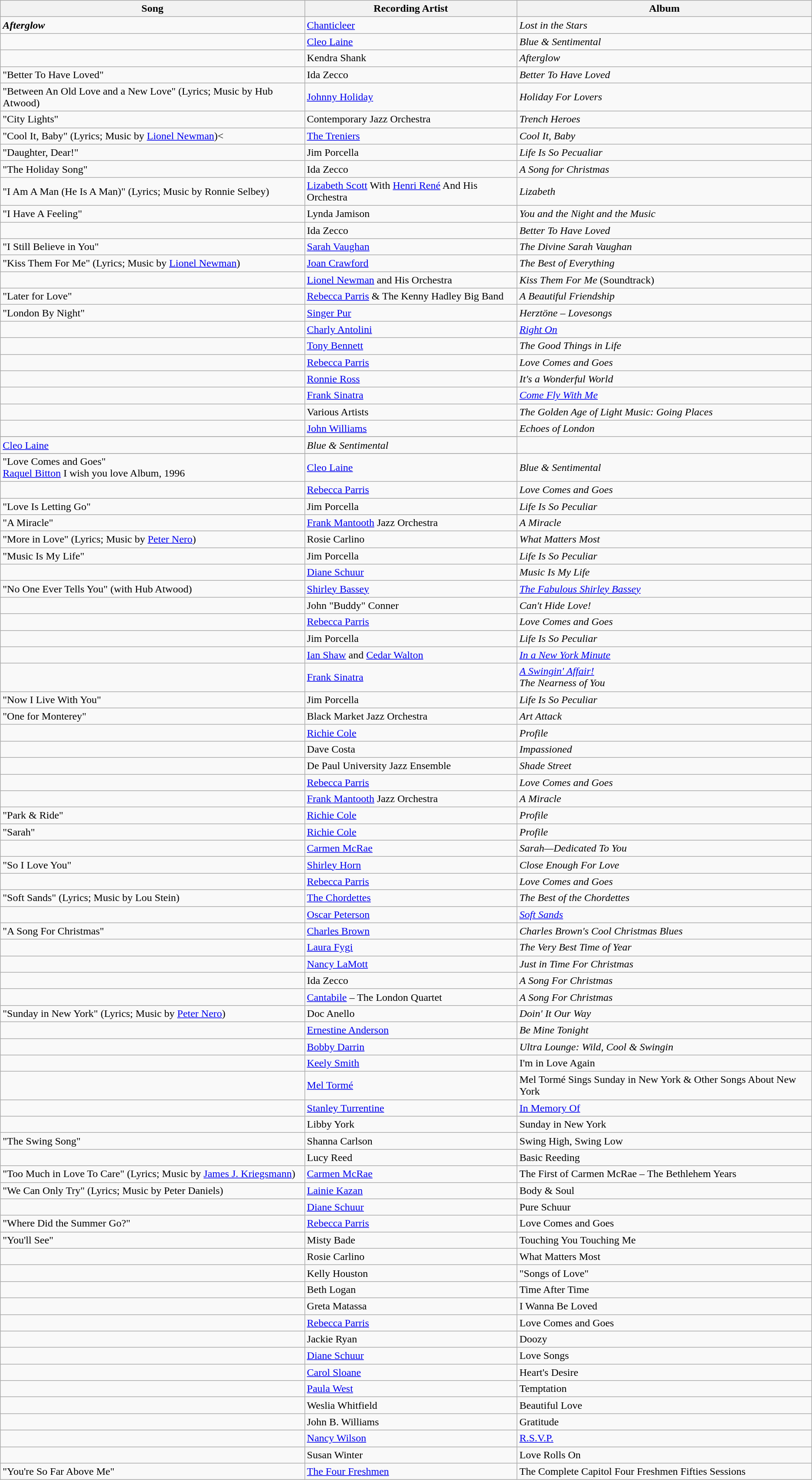<table class="wikitable">
<tr>
<th>Song</th>
<th>Recording Artist</th>
<th>Album</th>
</tr>
<tr>
<td><strong><em>Afterglow</em></strong></td>
<td><a href='#'>Chanticleer</a></td>
<td><em>Lost in the Stars</em></td>
</tr>
<tr>
<td></td>
<td><a href='#'>Cleo Laine</a></td>
<td><em>Blue & Sentimental</em></td>
</tr>
<tr>
<td></td>
<td>Kendra Shank</td>
<td><em>Afterglow</em></td>
</tr>
<tr>
<td>"Better To Have Loved"</td>
<td>Ida Zecco</td>
<td><em>Better To Have Loved</em></td>
</tr>
<tr>
<td>"Between An Old Love and a New Love" (Lyrics; Music by Hub Atwood)</td>
<td><a href='#'>Johnny Holiday</a></td>
<td><em>Holiday For Lovers</em></td>
</tr>
<tr>
<td>"City Lights"</td>
<td>Contemporary Jazz Orchestra</td>
<td><em>Trench Heroes</em></td>
</tr>
<tr>
<td>"Cool It, Baby" (Lyrics; Music by <a href='#'>Lionel Newman</a>)<</td>
<td><a href='#'>The Treniers</a></td>
<td><em>Cool It, Baby</em></td>
</tr>
<tr>
<td>"Daughter, Dear!"</td>
<td>Jim Porcella</td>
<td><em>Life Is So Pecualiar</em></td>
</tr>
<tr>
<td>"The Holiday Song"</td>
<td>Ida Zecco</td>
<td><em>A Song for Christmas</em></td>
</tr>
<tr>
<td>"I Am A Man (He Is A Man)" (Lyrics; Music by Ronnie Selbey)</td>
<td><a href='#'>Lizabeth Scott</a> With <a href='#'>Henri René</a> And His Orchestra</td>
<td><em>Lizabeth</em></td>
</tr>
<tr>
<td>"I Have A Feeling"</td>
<td>Lynda Jamison</td>
<td><em>You and the Night and the Music</em></td>
</tr>
<tr>
<td></td>
<td>Ida Zecco</td>
<td><em>Better To Have Loved</em></td>
</tr>
<tr>
<td>"I Still Believe in You"</td>
<td><a href='#'>Sarah Vaughan</a></td>
<td><em>The Divine Sarah Vaughan</em></td>
</tr>
<tr>
<td>"Kiss Them For Me" (Lyrics; Music by <a href='#'>Lionel Newman</a>)</td>
<td><a href='#'>Joan Crawford</a></td>
<td><em>The Best of Everything</em></td>
</tr>
<tr>
<td></td>
<td><a href='#'>Lionel Newman</a> and His Orchestra</td>
<td><em>Kiss Them For Me</em> (Soundtrack)</td>
</tr>
<tr>
<td>"Later for Love"</td>
<td><a href='#'>Rebecca Parris</a> & The Kenny Hadley Big Band</td>
<td><em>A Beautiful Friendship</em></td>
</tr>
<tr>
<td>"London By Night"</td>
<td><a href='#'>Singer Pur</a></td>
<td><em>Herztöne – Lovesongs</em></td>
</tr>
<tr>
<td></td>
<td><a href='#'>Charly Antolini</a></td>
<td><em><a href='#'>Right On</a></em></td>
</tr>
<tr Silverman "Swingin' Sweet"  Tokyo,>
<td></td>
<td><a href='#'>Tony Bennett</a></td>
<td><em>The Good Things in Life</em></td>
</tr>
<tr>
<td></td>
<td><a href='#'>Rebecca Parris</a></td>
<td><em>Love Comes and Goes</em></td>
</tr>
<tr>
<td></td>
<td><a href='#'>Ronnie Ross</a></td>
<td><em>It's a Wonderful World</em></td>
</tr>
<tr>
<td></td>
<td><a href='#'>Frank Sinatra</a></td>
<td><em><a href='#'>Come Fly With Me</a></em></td>
</tr>
<tr>
<td></td>
<td>Various Artists</td>
<td><em>The Golden Age of Light Music: Going Places</em></td>
</tr>
<tr>
<td></td>
<td><a href='#'>John Williams</a></td>
<td><em>Echoes of London</em></td>
</tr>
<tr>
</tr>
<tr>
<td><a href='#'>Cleo Laine</a></td>
<td><em>Blue & Sentimental</em></td>
</tr>
<tr>
</tr>
<tr>
<td>"Love Comes and Goes"<br><a href='#'>Raquel Bitton</a> I wish you love Album, 1996</td>
<td><a href='#'>Cleo Laine</a></td>
<td><em>Blue & Sentimental</em></td>
</tr>
<tr>
<td></td>
<td><a href='#'>Rebecca Parris</a></td>
<td><em>Love Comes and Goes</em></td>
</tr>
<tr>
<td>"Love Is Letting Go"</td>
<td>Jim Porcella</td>
<td><em>Life Is So Peculiar</em></td>
</tr>
<tr>
<td>"A Miracle"</td>
<td><a href='#'>Frank Mantooth</a> Jazz Orchestra</td>
<td><em>A Miracle</em></td>
</tr>
<tr>
<td>"More in Love" (Lyrics; Music by <a href='#'>Peter Nero</a>)</td>
<td>Rosie Carlino</td>
<td><em>What Matters Most</em></td>
</tr>
<tr>
<td>"Music Is My Life"</td>
<td>Jim Porcella</td>
<td><em>Life Is So Peculiar</em></td>
</tr>
<tr>
<td></td>
<td><a href='#'>Diane Schuur</a></td>
<td><em>Music Is My Life</em></td>
</tr>
<tr>
<td>"No One Ever Tells You" (with Hub Atwood)</td>
<td><a href='#'>Shirley Bassey</a></td>
<td><em><a href='#'>The Fabulous Shirley Bassey</a></em></td>
</tr>
<tr Tokyo,>
<td></td>
<td>John "Buddy" Conner</td>
<td><em>Can't Hide Love!</em></td>
</tr>
<tr>
<td></td>
<td><a href='#'>Rebecca Parris</a></td>
<td><em>Love Comes and Goes</em></td>
</tr>
<tr>
<td></td>
<td>Jim Porcella</td>
<td><em>Life Is So Peculiar</em></td>
</tr>
<tr>
<td></td>
<td><a href='#'>Ian Shaw</a> and <a href='#'>Cedar Walton</a></td>
<td><em><a href='#'>In a New York Minute</a></em></td>
</tr>
<tr>
<td></td>
<td><a href='#'>Frank Sinatra</a></td>
<td><em><a href='#'>A Swingin' Affair!</a></em><br><em>The Nearness of You</em></td>
</tr>
<tr>
<td>"Now I Live With You"</td>
<td>Jim Porcella</td>
<td><em>Life Is So Peculiar</em></td>
</tr>
<tr>
<td>"One for Monterey"</td>
<td>Black Market Jazz Orchestra</td>
<td><em>Art Attack</em></td>
</tr>
<tr>
<td></td>
<td><a href='#'>Richie Cole</a></td>
<td><em>Profile</em></td>
</tr>
<tr>
<td></td>
<td>Dave Costa</td>
<td><em>Impassioned</em></td>
</tr>
<tr>
<td></td>
<td>De Paul University Jazz Ensemble</td>
<td><em>Shade Street</em></td>
</tr>
<tr>
<td></td>
<td><a href='#'>Rebecca Parris</a></td>
<td><em>Love Comes and Goes</em></td>
</tr>
<tr>
<td></td>
<td><a href='#'>Frank Mantooth</a> Jazz Orchestra</td>
<td><em>A Miracle</em></td>
</tr>
<tr>
<td>"Park & Ride"</td>
<td><a href='#'>Richie Cole</a></td>
<td><em>Profile</em></td>
</tr>
<tr>
<td>"Sarah"</td>
<td><a href='#'>Richie Cole</a></td>
<td><em>Profile</em></td>
</tr>
<tr>
<td></td>
<td><a href='#'>Carmen McRae</a></td>
<td><em>Sarah—Dedicated To You</em></td>
</tr>
<tr>
<td>"So I Love You"</td>
<td><a href='#'>Shirley Horn</a></td>
<td><em>Close Enough For Love</em></td>
</tr>
<tr Tokyo,>
<td></td>
<td><a href='#'>Rebecca Parris</a></td>
<td><em>Love Comes and Goes</em></td>
</tr>
<tr>
<td>"Soft Sands" (Lyrics; Music by Lou Stein)</td>
<td><a href='#'>The Chordettes</a></td>
<td><em>The Best of the Chordettes</em></td>
</tr>
<tr>
<td></td>
<td><a href='#'>Oscar Peterson</a></td>
<td><em><a href='#'>Soft Sands</a></em></td>
</tr>
<tr>
<td>"A Song For Christmas"</td>
<td><a href='#'>Charles Brown</a></td>
<td><em>Charles Brown's Cool Christmas Blues</em></td>
</tr>
<tr Tokyo,>
<td></td>
<td><a href='#'>Laura Fygi</a></td>
<td><em>The Very Best Time of Year</em></td>
</tr>
<tr>
<td></td>
<td><a href='#'>Nancy LaMott</a></td>
<td><em>Just in Time For Christmas</em></td>
</tr>
<tr>
<td></td>
<td>Ida Zecco</td>
<td><em>A Song For Christmas</em></td>
</tr>
<tr>
<td></td>
<td><a href='#'>Cantabile</a> – The London Quartet</td>
<td><em>A Song For Christmas</em></td>
</tr>
<tr>
<td>"Sunday in New York" (Lyrics; Music by <a href='#'>Peter Nero</a>)</td>
<td>Doc Anello</td>
<td><em>Doin' It Our Way</em></td>
</tr>
<tr>
<td></td>
<td><a href='#'>Ernestine Anderson</a></td>
<td><em>Be Mine Tonight</em></td>
</tr>
<tr>
<td></td>
<td><a href='#'>Bobby Darrin</a></td>
<td><em>Ultra Lounge: Wild, Cool & Swingin<strong></td>
</tr>
<tr>
<td></td>
<td><a href='#'>Keely Smith</a></td>
<td></em>I'm in Love Again<em></td>
</tr>
<tr>
<td></td>
<td><a href='#'>Mel Tormé</a></td>
<td></em>Mel Tormé Sings Sunday in New York & Other Songs About New York<em></td>
</tr>
<tr>
<td></td>
<td><a href='#'>Stanley Turrentine</a></td>
<td></em><a href='#'>In Memory Of</a><em></td>
</tr>
<tr Tokyo,>
<td></td>
<td>Libby York</td>
<td></em>Sunday in New York<em></td>
</tr>
<tr>
<td>"The Swing Song"</td>
<td>Shanna Carlson</td>
<td></em>Swing High, Swing Low<em></td>
</tr>
<tr>
<td></td>
<td>Lucy Reed</td>
<td></em>Basic Reeding<em></td>
</tr>
<tr>
<td>"Too Much in Love To Care" (Lyrics; Music by <a href='#'>James J. Kriegsmann</a>)</td>
<td><a href='#'>Carmen McRae</a></td>
<td></em>The First of Carmen McRae – The Bethlehem Years<em></td>
</tr>
<tr>
<td>"We Can Only Try" (Lyrics; Music by Peter Daniels)</td>
<td><a href='#'>Lainie Kazan</a></td>
<td></em>Body & Soul<em></td>
</tr>
<tr>
<td></td>
<td><a href='#'>Diane Schuur</a></td>
<td></em>Pure Schuur<em></td>
</tr>
<tr>
<td>"Where Did the Summer Go?"</td>
<td><a href='#'>Rebecca Parris</a></td>
<td></em>Love Comes and Goes<em></td>
</tr>
<tr>
<td>"You'll See"</td>
<td>Misty Bade</td>
<td></em>Touching You Touching Me<em></td>
</tr>
<tr>
<td></td>
<td>Rosie Carlino</td>
<td></em>What Matters Most<em></td>
</tr>
<tr>
<td></td>
<td>Kelly Houston</td>
<td>"Songs of Love"</td>
</tr>
<tr>
<td></td>
<td>Beth Logan</td>
<td></em>Time After Time<em></td>
</tr>
<tr>
<td></td>
<td>Greta Matassa</td>
<td></em>I Wanna Be Loved<em></td>
</tr>
<tr>
<td></td>
<td><a href='#'>Rebecca Parris</a></td>
<td></em>Love Comes and Goes<em></td>
</tr>
<tr>
<td></td>
<td>Jackie Ryan</td>
<td></em>Doozy<em></td>
</tr>
<tr>
<td></td>
<td><a href='#'>Diane Schuur</a></td>
<td></em>Love Songs<em></td>
</tr>
<tr>
<td></td>
<td><a href='#'>Carol Sloane</a></td>
<td></em>Heart's Desire<em></td>
</tr>
<tr>
<td></td>
<td><a href='#'>Paula West</a></td>
<td></em>Temptation<em></td>
</tr>
<tr>
<td></td>
<td>Weslia Whitfield</td>
<td></em>Beautiful Love<em></td>
</tr>
<tr>
<td></td>
<td>John B. Williams</td>
<td></em>Gratitude<em></td>
</tr>
<tr>
<td></td>
<td><a href='#'>Nancy Wilson</a></td>
<td></em><a href='#'>R.S.V.P.</a><em></td>
</tr>
<tr>
<td></td>
<td>Susan Winter</td>
<td></em>Love Rolls On<em></td>
</tr>
<tr>
<td>"You're So Far Above Me"</td>
<td></em><a href='#'>The Four Freshmen</a><em></td>
<td></em>The Complete Capitol Four Freshmen Fifties Sessions<em></td>
</tr>
</table>
